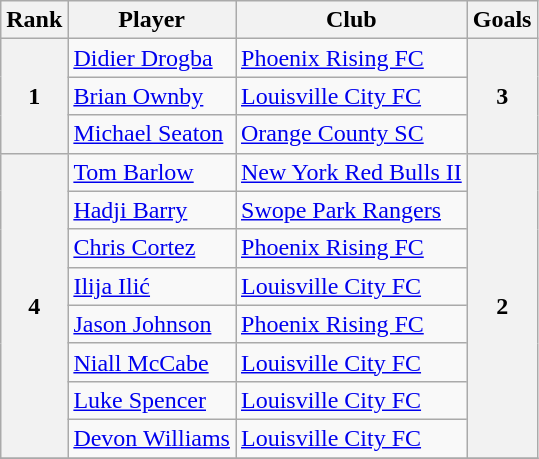<table class="wikitable" style="text-align:left">
<tr>
<th>Rank</th>
<th>Player</th>
<th>Club</th>
<th>Goals</th>
</tr>
<tr>
<th rowspan=3>1</th>
<td> <a href='#'>Didier Drogba</a></td>
<td><a href='#'>Phoenix Rising FC</a></td>
<th rowspan=3>3</th>
</tr>
<tr>
<td> <a href='#'>Brian Ownby</a></td>
<td><a href='#'>Louisville City FC</a></td>
</tr>
<tr>
<td> <a href='#'>Michael Seaton</a></td>
<td><a href='#'>Orange County SC</a></td>
</tr>
<tr>
<th rowspan=8>4</th>
<td> <a href='#'>Tom Barlow</a></td>
<td><a href='#'>New York Red Bulls II</a></td>
<th rowspan=8>2</th>
</tr>
<tr>
<td> <a href='#'>Hadji Barry</a></td>
<td><a href='#'>Swope Park Rangers</a></td>
</tr>
<tr>
<td> <a href='#'>Chris Cortez</a></td>
<td><a href='#'>Phoenix Rising FC</a></td>
</tr>
<tr>
<td> <a href='#'>Ilija Ilić</a></td>
<td><a href='#'>Louisville City FC</a></td>
</tr>
<tr>
<td> <a href='#'>Jason Johnson</a></td>
<td><a href='#'>Phoenix Rising FC</a></td>
</tr>
<tr>
<td> <a href='#'>Niall McCabe</a></td>
<td><a href='#'>Louisville City FC</a></td>
</tr>
<tr>
<td> <a href='#'>Luke Spencer</a></td>
<td><a href='#'>Louisville City FC</a></td>
</tr>
<tr>
<td> <a href='#'>Devon Williams</a></td>
<td><a href='#'>Louisville City FC</a></td>
</tr>
<tr>
</tr>
</table>
